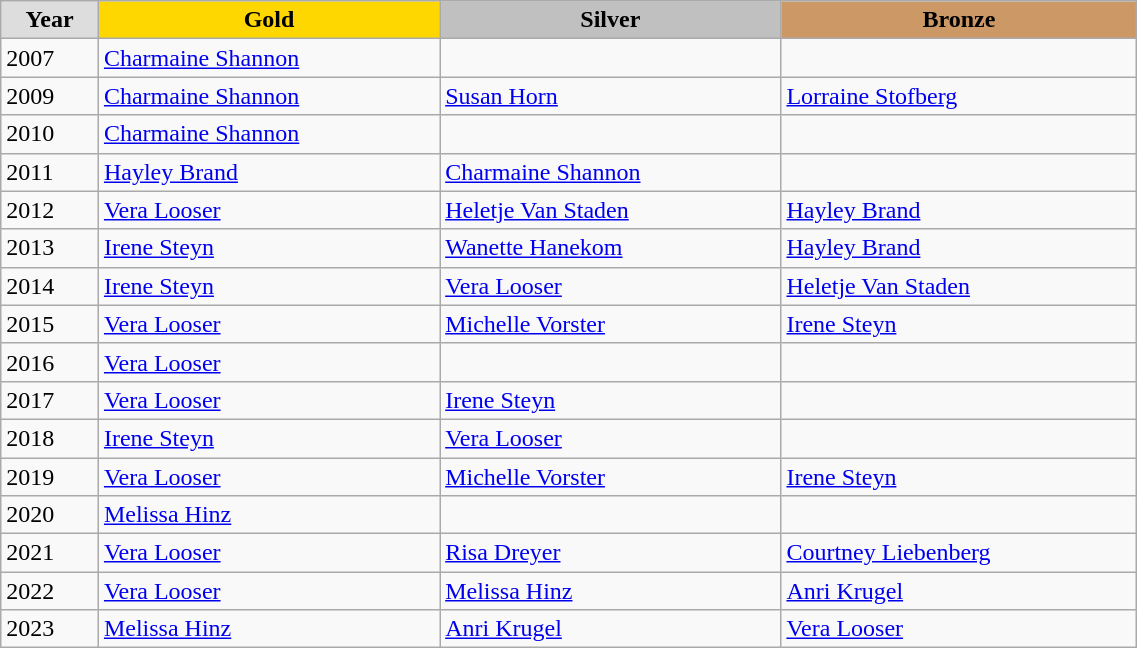<table class="wikitable" style="width: 60%; text-align:left;">
<tr>
<td style="background:#DDDDDD; font-weight:bold; text-align:center;">Year</td>
<td style="background:gold; font-weight:bold; text-align:center;">Gold</td>
<td style="background:silver; font-weight:bold; text-align:center;">Silver</td>
<td style="background:#cc9966; font-weight:bold; text-align:center;">Bronze</td>
</tr>
<tr>
<td>2007</td>
<td><a href='#'>Charmaine Shannon</a></td>
<td></td>
<td></td>
</tr>
<tr>
<td>2009</td>
<td><a href='#'>Charmaine Shannon</a></td>
<td><a href='#'>Susan Horn</a></td>
<td><a href='#'>Lorraine Stofberg</a></td>
</tr>
<tr>
<td>2010</td>
<td><a href='#'>Charmaine Shannon</a></td>
<td></td>
<td></td>
</tr>
<tr>
<td>2011</td>
<td><a href='#'>Hayley Brand</a></td>
<td><a href='#'>Charmaine Shannon</a></td>
<td></td>
</tr>
<tr>
<td>2012</td>
<td><a href='#'>Vera Looser</a></td>
<td><a href='#'>Heletje Van Staden</a></td>
<td><a href='#'>Hayley Brand</a></td>
</tr>
<tr>
<td>2013</td>
<td><a href='#'>Irene Steyn</a></td>
<td><a href='#'>Wanette Hanekom</a></td>
<td><a href='#'>Hayley Brand</a></td>
</tr>
<tr>
<td>2014</td>
<td><a href='#'>Irene Steyn</a></td>
<td><a href='#'>Vera Looser</a></td>
<td><a href='#'>Heletje Van Staden</a></td>
</tr>
<tr>
<td>2015</td>
<td><a href='#'>Vera Looser</a></td>
<td><a href='#'>Michelle Vorster</a></td>
<td><a href='#'>Irene Steyn</a></td>
</tr>
<tr>
<td>2016</td>
<td><a href='#'>Vera Looser</a></td>
<td></td>
<td></td>
</tr>
<tr>
<td>2017</td>
<td><a href='#'>Vera Looser</a></td>
<td><a href='#'>Irene Steyn</a></td>
<td></td>
</tr>
<tr>
<td>2018</td>
<td><a href='#'>Irene Steyn</a></td>
<td><a href='#'>Vera Looser</a></td>
<td></td>
</tr>
<tr>
<td>2019</td>
<td><a href='#'>Vera Looser</a></td>
<td><a href='#'>Michelle Vorster</a></td>
<td><a href='#'>Irene Steyn</a></td>
</tr>
<tr>
<td>2020</td>
<td><a href='#'>Melissa Hinz</a></td>
<td></td>
<td></td>
</tr>
<tr>
<td>2021</td>
<td><a href='#'>Vera Looser</a></td>
<td><a href='#'>Risa Dreyer</a></td>
<td><a href='#'>Courtney Liebenberg</a></td>
</tr>
<tr>
<td>2022</td>
<td><a href='#'>Vera Looser</a></td>
<td><a href='#'>Melissa Hinz</a></td>
<td><a href='#'>Anri Krugel</a></td>
</tr>
<tr>
<td>2023</td>
<td><a href='#'>Melissa Hinz</a></td>
<td><a href='#'>Anri Krugel</a></td>
<td><a href='#'>Vera Looser</a></td>
</tr>
</table>
